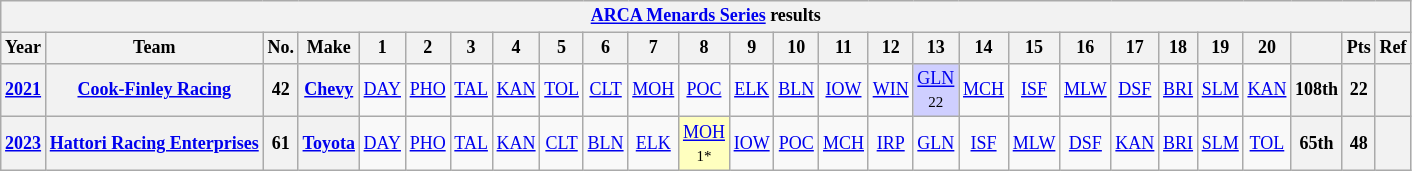<table class="wikitable" style="text-align:center; font-size:75%">
<tr>
<th colspan=27><a href='#'>ARCA Menards Series</a> results</th>
</tr>
<tr>
<th>Year</th>
<th>Team</th>
<th>No.</th>
<th>Make</th>
<th>1</th>
<th>2</th>
<th>3</th>
<th>4</th>
<th>5</th>
<th>6</th>
<th>7</th>
<th>8</th>
<th>9</th>
<th>10</th>
<th>11</th>
<th>12</th>
<th>13</th>
<th>14</th>
<th>15</th>
<th>16</th>
<th>17</th>
<th>18</th>
<th>19</th>
<th>20</th>
<th></th>
<th>Pts</th>
<th>Ref</th>
</tr>
<tr>
<th><a href='#'>2021</a></th>
<th><a href='#'>Cook-Finley Racing</a></th>
<th>42</th>
<th><a href='#'>Chevy</a></th>
<td><a href='#'>DAY</a></td>
<td><a href='#'>PHO</a></td>
<td><a href='#'>TAL</a></td>
<td><a href='#'>KAN</a></td>
<td><a href='#'>TOL</a></td>
<td><a href='#'>CLT</a></td>
<td><a href='#'>MOH</a></td>
<td><a href='#'>POC</a></td>
<td><a href='#'>ELK</a></td>
<td><a href='#'>BLN</a></td>
<td><a href='#'>IOW</a></td>
<td><a href='#'>WIN</a></td>
<td style="background:#CFCFFF;"><a href='#'>GLN</a><br><small>22</small></td>
<td><a href='#'>MCH</a></td>
<td><a href='#'>ISF</a></td>
<td><a href='#'>MLW</a></td>
<td><a href='#'>DSF</a></td>
<td><a href='#'>BRI</a></td>
<td><a href='#'>SLM</a></td>
<td><a href='#'>KAN</a></td>
<th>108th</th>
<th>22</th>
<th></th>
</tr>
<tr>
<th><a href='#'>2023</a></th>
<th><a href='#'>Hattori Racing Enterprises</a></th>
<th>61</th>
<th><a href='#'>Toyota</a></th>
<td><a href='#'>DAY</a></td>
<td><a href='#'>PHO</a></td>
<td><a href='#'>TAL</a></td>
<td><a href='#'>KAN</a></td>
<td><a href='#'>CLT</a></td>
<td><a href='#'>BLN</a></td>
<td><a href='#'>ELK</a></td>
<td style="background:#FFFFBF;"><a href='#'>MOH</a><br><small>1*</small></td>
<td><a href='#'>IOW</a></td>
<td><a href='#'>POC</a></td>
<td><a href='#'>MCH</a></td>
<td><a href='#'>IRP</a></td>
<td><a href='#'>GLN</a></td>
<td><a href='#'>ISF</a></td>
<td><a href='#'>MLW</a></td>
<td><a href='#'>DSF</a></td>
<td><a href='#'>KAN</a></td>
<td><a href='#'>BRI</a></td>
<td><a href='#'>SLM</a></td>
<td><a href='#'>TOL</a></td>
<th>65th</th>
<th>48</th>
<th></th>
</tr>
</table>
